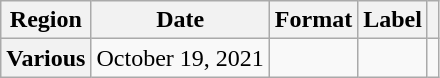<table class="wikitable plainrowheaders">
<tr>
<th scope="col">Region</th>
<th scope="col">Date</th>
<th scope="col">Format</th>
<th scope="col">Label</th>
<th scope="col"></th>
</tr>
<tr>
<th scope="row">Various</th>
<td>October 19, 2021</td>
<td></td>
<td scope="row"></td>
<td align="center"></td>
</tr>
</table>
